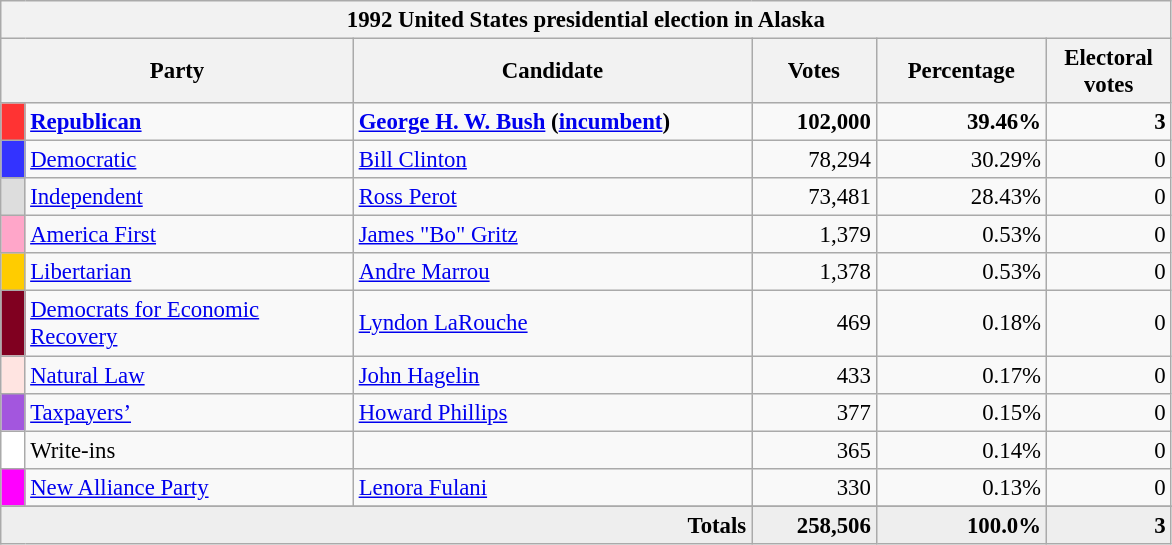<table class="wikitable" style="font-size: 95%;">
<tr>
<th colspan="6">1992 United States presidential election in Alaska</th>
</tr>
<tr>
<th colspan="2" style="width: 15em">Party</th>
<th style="width: 17em">Candidate</th>
<th style="width: 5em">Votes</th>
<th style="width: 7em">Percentage</th>
<th style="width: 5em">Electoral votes</th>
</tr>
<tr>
<th style="background-color:#FF3333; width: 3px"></th>
<td style="width: 130px"><strong><a href='#'>Republican</a></strong></td>
<td><strong><a href='#'>George H. W. Bush</a> (<a href='#'>incumbent</a>)</strong></td>
<td align="right"><strong>102,000</strong></td>
<td align="right"><strong>39.46%</strong></td>
<td align="right"><strong>3</strong></td>
</tr>
<tr>
<th style="background-color:#3333FF; width: 3px"></th>
<td style="width: 130px"><a href='#'>Democratic</a></td>
<td><a href='#'>Bill Clinton</a></td>
<td align="right">78,294</td>
<td align="right">30.29%</td>
<td align="right">0</td>
</tr>
<tr>
<th style="background-color:#DDDDDD; width: 3px"></th>
<td style="width: 130px"><a href='#'>Independent</a></td>
<td><a href='#'>Ross Perot</a></td>
<td align="right">73,481</td>
<td align="right">28.43%</td>
<td align="right">0</td>
</tr>
<tr>
<th style="background-color:#FFA6C9; width: 3px"></th>
<td style="width: 130px"><a href='#'>America First</a></td>
<td><a href='#'>James "Bo" Gritz</a></td>
<td align="right">1,379</td>
<td align="right">0.53%</td>
<td align="right">0</td>
</tr>
<tr>
<th style="background-color:#FFCC00; width: 3px"></th>
<td style="width: 130px"><a href='#'>Libertarian</a></td>
<td><a href='#'>Andre Marrou</a></td>
<td align="right">1,378</td>
<td align="right">0.53%</td>
<td align="right">0</td>
</tr>
<tr>
<th style="background: #800020; width:3px;"></th>
<td style="width: 130px"><a href='#'>Democrats for Economic Recovery</a></td>
<td><a href='#'>Lyndon LaRouche</a></td>
<td style="text-align:right;">469</td>
<td style="text-align:right;">0.18%</td>
<td style="text-align:right;">0</td>
</tr>
<tr>
<th style="background-color:#ffe4e1; width: 3px"></th>
<td style="width: 130px"><a href='#'>Natural Law</a></td>
<td><a href='#'>John Hagelin</a></td>
<td align="right">433</td>
<td align="right">0.17%</td>
<td align="right">0</td>
</tr>
<tr>
<th style="background-color:#A356DE; width: 3px"></th>
<td style="width: 130px"><a href='#'>Taxpayers’</a></td>
<td><a href='#'>Howard Phillips</a></td>
<td align="right">377</td>
<td align="right">0.15%</td>
<td align="right">0</td>
</tr>
<tr>
<th style="background-color:#FFFFFF; width: 3px"></th>
<td style="width: 130px">Write-ins</td>
<td></td>
<td align="right">365</td>
<td align="right">0.14%</td>
<td align="right">0</td>
</tr>
<tr>
<th style="background-color:#FF00FF; width: 3px"></th>
<td style="width: 130px"><a href='#'>New Alliance Party</a></td>
<td><a href='#'>Lenora Fulani</a></td>
<td align="right">330</td>
<td align="right">0.13%</td>
<td align="right">0</td>
</tr>
<tr>
</tr>
<tr bgcolor="#EEEEEE">
<td colspan="3" align="right"><strong>Totals</strong></td>
<td align="right"><strong>258,506</strong></td>
<td align="right"><strong>100.0%</strong></td>
<td align="right"><strong>3</strong></td>
</tr>
</table>
